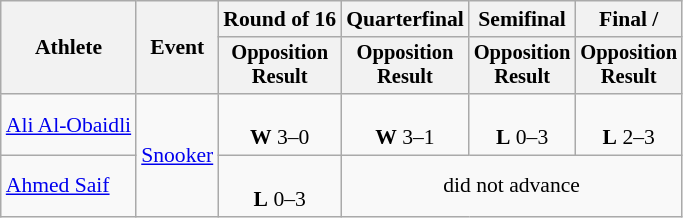<table class=wikitable style=font-size:90%;text-align:center>
<tr>
<th rowspan=2>Athlete</th>
<th rowspan=2>Event</th>
<th>Round of 16</th>
<th>Quarterfinal</th>
<th>Semifinal</th>
<th>Final / </th>
</tr>
<tr style=font-size:95%>
<th>Opposition<br>Result</th>
<th>Opposition<br>Result</th>
<th>Opposition<br>Result</th>
<th>Opposition<br>Result</th>
</tr>
<tr>
<td align=left><a href='#'>Ali Al-Obaidli</a></td>
<td align=left rowspan=2><a href='#'>Snooker</a></td>
<td><br><strong>W</strong> 3–0</td>
<td><br><strong>W</strong> 3–1</td>
<td><br><strong>L</strong> 0–3</td>
<td><br><strong>L</strong> 2–3</td>
</tr>
<tr>
<td align=left><a href='#'>Ahmed Saif</a></td>
<td><br><strong>L</strong> 0–3</td>
<td colspan=4>did not advance</td>
</tr>
</table>
